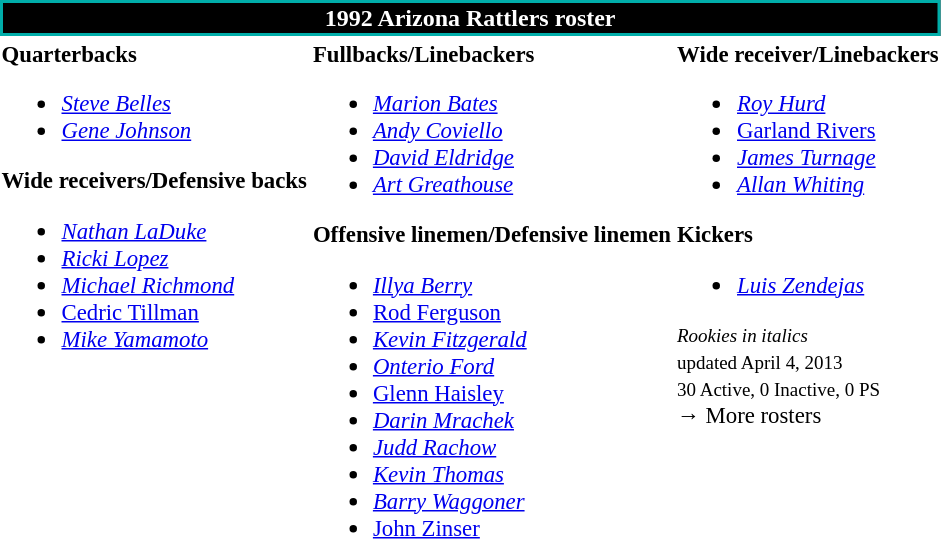<table class="toccolours" style="text-align: left;">
<tr>
<th colspan="7" style="background:black; border:2px solid #00ADA9; color:white; text-align:center;">1992 Arizona Rattlers roster</th>
</tr>
<tr>
<td style="font-size: 95%;" valign="top"><strong>Quarterbacks</strong><br><ul><li> <em><a href='#'>Steve Belles</a></em></li><li> <em><a href='#'>Gene Johnson</a></em></li></ul><strong>Wide receivers/Defensive backs</strong><ul><li> <em><a href='#'>Nathan LaDuke</a></em></li><li> <em><a href='#'>Ricki Lopez</a></em></li><li> <em><a href='#'>Michael Richmond</a></em></li><li> <a href='#'>Cedric Tillman</a></li><li> <em><a href='#'>Mike Yamamoto</a></em></li></ul></td>
<td style="font-size: 95%;" valign="top"><strong>Fullbacks/Linebackers</strong><br><ul><li> <em><a href='#'>Marion Bates</a></em></li><li> <em><a href='#'>Andy Coviello</a></em></li><li> <em><a href='#'>David Eldridge</a></em></li><li> <em><a href='#'>Art Greathouse</a></em></li></ul><strong>Offensive linemen/Defensive linemen</strong><ul><li> <em><a href='#'>Illya Berry</a></em></li><li> <a href='#'>Rod Ferguson</a></li><li> <em><a href='#'>Kevin Fitzgerald</a></em></li><li> <em><a href='#'>Onterio Ford</a></em></li><li> <a href='#'>Glenn Haisley</a></li><li> <em><a href='#'>Darin Mrachek</a></em></li><li> <em><a href='#'>Judd Rachow</a></em></li><li> <em><a href='#'>Kevin Thomas</a></em></li><li> <em><a href='#'>Barry Waggoner</a></em></li><li> <a href='#'>John Zinser</a></li></ul></td>
<td style="font-size: 95%;" valign="top"><strong>Wide receiver/Linebackers</strong><br><ul><li> <em><a href='#'>Roy Hurd</a></em></li><li> <a href='#'>Garland Rivers</a></li><li> <em><a href='#'>James Turnage</a></em></li><li> <em><a href='#'>Allan Whiting</a></em></li></ul><strong>Kickers</strong><ul><li> <em><a href='#'>Luis Zendejas</a></em></li></ul><small><em>Rookies in italics</em><br> updated April 4, 2013</small><br>
<small>30 Active, 0 Inactive, 0 PS</small><br>→ More rosters</td>
</tr>
<tr>
</tr>
</table>
